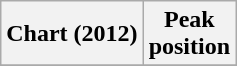<table class="wikitable sortable plainrowheaders" style="text-align:center">
<tr>
<th scope="col">Chart (2012)</th>
<th scope="col">Peak<br>position</th>
</tr>
<tr>
</tr>
</table>
